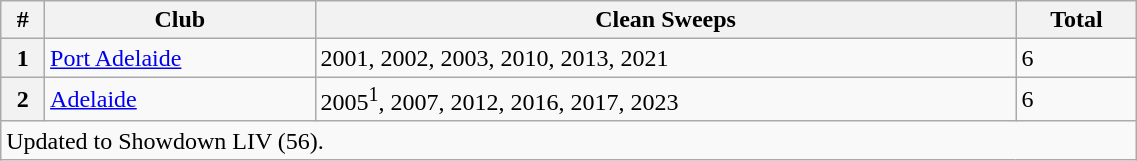<table class="wikitable" style="width:60%">
<tr>
<th>#</th>
<th>Club</th>
<th>Clean Sweeps</th>
<th>Total</th>
</tr>
<tr>
<th>1</th>
<td><a href='#'>Port Adelaide</a></td>
<td>2001, 2002, 2003, 2010, 2013, 2021</td>
<td>6</td>
</tr>
<tr>
<th>2</th>
<td><a href='#'>Adelaide</a></td>
<td>2005<sup>1</sup>, 2007, 2012, 2016, 2017, 2023</td>
<td>6</td>
</tr>
<tr>
<td colspan="4">Updated to Showdown LIV (56).</td>
</tr>
</table>
